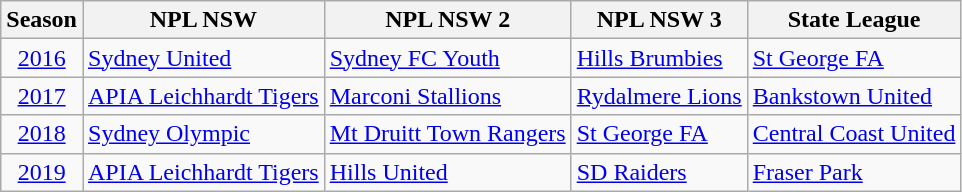<table class="wikitable">
<tr>
<th>Season</th>
<th>NPL NSW</th>
<th>NPL NSW 2</th>
<th>NPL NSW 3</th>
<th>State League</th>
</tr>
<tr>
<td style=text-align:center><a href='#'>2016</a></td>
<td><a href='#'>Sydney United</a></td>
<td><a href='#'>Sydney FC Youth</a></td>
<td><a href='#'>Hills Brumbies</a></td>
<td><a href='#'>St George FA</a></td>
</tr>
<tr>
<td style=text-align:center><a href='#'>2017</a></td>
<td><a href='#'>APIA Leichhardt Tigers</a></td>
<td><a href='#'>Marconi Stallions</a></td>
<td><a href='#'>Rydalmere Lions</a></td>
<td><a href='#'>Bankstown United</a></td>
</tr>
<tr>
<td style=text-align:center><a href='#'>2018</a></td>
<td><a href='#'>Sydney Olympic</a></td>
<td><a href='#'>Mt Druitt Town Rangers</a></td>
<td><a href='#'>St George FA</a></td>
<td><a href='#'>Central Coast United</a></td>
</tr>
<tr>
<td style=text-align:center><a href='#'>2019</a></td>
<td><a href='#'>APIA Leichhardt Tigers</a></td>
<td><a href='#'>Hills United</a></td>
<td><a href='#'>SD Raiders</a></td>
<td><a href='#'>Fraser Park</a></td>
</tr>
</table>
